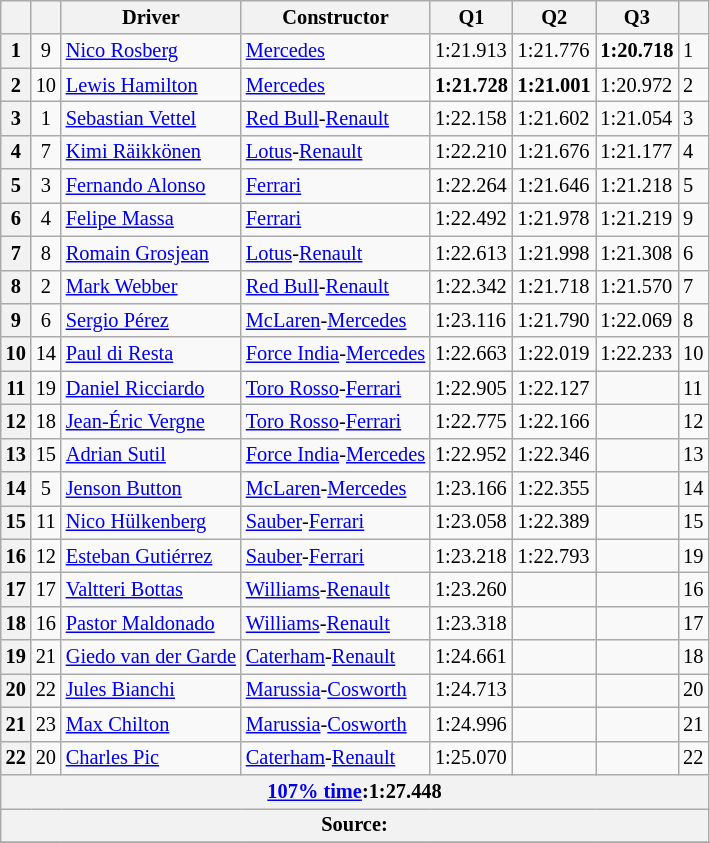<table class="wikitable sortable" style="font-size:85%">
<tr>
<th></th>
<th></th>
<th>Driver</th>
<th>Constructor</th>
<th>Q1</th>
<th>Q2</th>
<th>Q3</th>
<th></th>
</tr>
<tr>
<th>1</th>
<td align="center">9</td>
<td> <a href='#'>Nico Rosberg</a></td>
<td><a href='#'>Mercedes</a></td>
<td>1:21.913</td>
<td>1:21.776</td>
<td><strong>1:20.718</strong></td>
<td>1</td>
</tr>
<tr>
<th>2</th>
<td align="center">10</td>
<td> <a href='#'>Lewis Hamilton</a></td>
<td><a href='#'>Mercedes</a></td>
<td><strong>1:21.728</strong></td>
<td><strong>1:21.001</strong></td>
<td>1:20.972</td>
<td>2</td>
</tr>
<tr>
<th>3</th>
<td align="center">1</td>
<td> <a href='#'>Sebastian Vettel</a></td>
<td><a href='#'>Red Bull</a>-<a href='#'>Renault</a></td>
<td>1:22.158</td>
<td>1:21.602</td>
<td>1:21.054</td>
<td>3</td>
</tr>
<tr>
<th>4</th>
<td align="center">7</td>
<td> <a href='#'>Kimi Räikkönen</a></td>
<td><a href='#'>Lotus</a>-<a href='#'>Renault</a></td>
<td>1:22.210</td>
<td>1:21.676</td>
<td>1:21.177</td>
<td>4</td>
</tr>
<tr>
<th>5</th>
<td align="center">3</td>
<td> <a href='#'>Fernando Alonso</a></td>
<td><a href='#'>Ferrari</a></td>
<td>1:22.264</td>
<td>1:21.646</td>
<td>1:21.218</td>
<td>5</td>
</tr>
<tr>
<th>6</th>
<td align="center">4</td>
<td> <a href='#'>Felipe Massa</a></td>
<td><a href='#'>Ferrari</a></td>
<td>1:22.492</td>
<td>1:21.978</td>
<td>1:21.219</td>
<td>9</td>
</tr>
<tr>
<th>7</th>
<td align="center">8</td>
<td> <a href='#'>Romain Grosjean</a></td>
<td><a href='#'>Lotus</a>-<a href='#'>Renault</a></td>
<td>1:22.613</td>
<td>1:21.998</td>
<td>1:21.308</td>
<td>6</td>
</tr>
<tr>
<th>8</th>
<td align="center">2</td>
<td> <a href='#'>Mark Webber</a></td>
<td><a href='#'>Red Bull</a>-<a href='#'>Renault</a></td>
<td>1:22.342</td>
<td>1:21.718</td>
<td>1:21.570</td>
<td>7</td>
</tr>
<tr>
<th>9</th>
<td align="center">6</td>
<td> <a href='#'>Sergio Pérez</a></td>
<td><a href='#'>McLaren</a>-<a href='#'>Mercedes</a></td>
<td>1:23.116</td>
<td>1:21.790</td>
<td>1:22.069</td>
<td>8</td>
</tr>
<tr>
<th>10</th>
<td align="center">14</td>
<td> <a href='#'>Paul di Resta</a></td>
<td><a href='#'>Force India</a>-<a href='#'>Mercedes</a></td>
<td>1:22.663</td>
<td>1:22.019</td>
<td>1:22.233</td>
<td>10</td>
</tr>
<tr>
<th>11</th>
<td align="center">19</td>
<td> <a href='#'>Daniel Ricciardo</a></td>
<td><a href='#'>Toro Rosso</a>-<a href='#'>Ferrari</a></td>
<td>1:22.905</td>
<td>1:22.127</td>
<td></td>
<td>11</td>
</tr>
<tr>
<th>12</th>
<td align="center">18</td>
<td> <a href='#'>Jean-Éric Vergne</a></td>
<td><a href='#'>Toro Rosso</a>-<a href='#'>Ferrari</a></td>
<td>1:22.775</td>
<td>1:22.166</td>
<td></td>
<td>12</td>
</tr>
<tr>
<th>13</th>
<td align="center">15</td>
<td> <a href='#'>Adrian Sutil</a></td>
<td><a href='#'>Force India</a>-<a href='#'>Mercedes</a></td>
<td>1:22.952</td>
<td>1:22.346</td>
<td></td>
<td>13</td>
</tr>
<tr>
<th>14</th>
<td align="center">5</td>
<td> <a href='#'>Jenson Button</a></td>
<td><a href='#'>McLaren</a>-<a href='#'>Mercedes</a></td>
<td>1:23.166</td>
<td>1:22.355</td>
<td></td>
<td>14</td>
</tr>
<tr>
<th>15</th>
<td align="center">11</td>
<td> <a href='#'>Nico Hülkenberg</a></td>
<td><a href='#'>Sauber</a>-<a href='#'>Ferrari</a></td>
<td>1:23.058</td>
<td>1:22.389</td>
<td></td>
<td>15</td>
</tr>
<tr>
<th>16</th>
<td align="center">12</td>
<td> <a href='#'>Esteban Gutiérrez</a></td>
<td><a href='#'>Sauber</a>-<a href='#'>Ferrari</a></td>
<td>1:23.218</td>
<td>1:22.793</td>
<td></td>
<td>19</td>
</tr>
<tr>
<th>17</th>
<td align="center">17</td>
<td> <a href='#'>Valtteri Bottas</a></td>
<td><a href='#'>Williams</a>-<a href='#'>Renault</a></td>
<td>1:23.260</td>
<td></td>
<td></td>
<td>16</td>
</tr>
<tr>
<th>18</th>
<td align="center">16</td>
<td> <a href='#'>Pastor Maldonado</a></td>
<td><a href='#'>Williams</a>-<a href='#'>Renault</a></td>
<td>1:23.318</td>
<td></td>
<td></td>
<td>17</td>
</tr>
<tr>
<th>19</th>
<td align="center">21</td>
<td> <a href='#'>Giedo van der Garde</a></td>
<td><a href='#'>Caterham</a>-<a href='#'>Renault</a></td>
<td>1:24.661</td>
<td></td>
<td></td>
<td>18</td>
</tr>
<tr>
<th>20</th>
<td align="center">22</td>
<td> <a href='#'>Jules Bianchi</a></td>
<td><a href='#'>Marussia</a>-<a href='#'>Cosworth</a></td>
<td>1:24.713</td>
<td></td>
<td></td>
<td>20</td>
</tr>
<tr>
<th>21</th>
<td align="center">23</td>
<td> <a href='#'>Max Chilton</a></td>
<td><a href='#'>Marussia</a>-<a href='#'>Cosworth</a></td>
<td>1:24.996</td>
<td></td>
<td></td>
<td>21</td>
</tr>
<tr>
<th>22</th>
<td align="center">20</td>
<td> <a href='#'>Charles Pic</a></td>
<td><a href='#'>Caterham</a>-<a href='#'>Renault</a></td>
<td>1:25.070</td>
<td></td>
<td></td>
<td>22</td>
</tr>
<tr>
<th colspan=8><a href='#'>107% time</a>:1:27.448</th>
</tr>
<tr>
<th colspan=8>Source:</th>
</tr>
<tr>
</tr>
</table>
